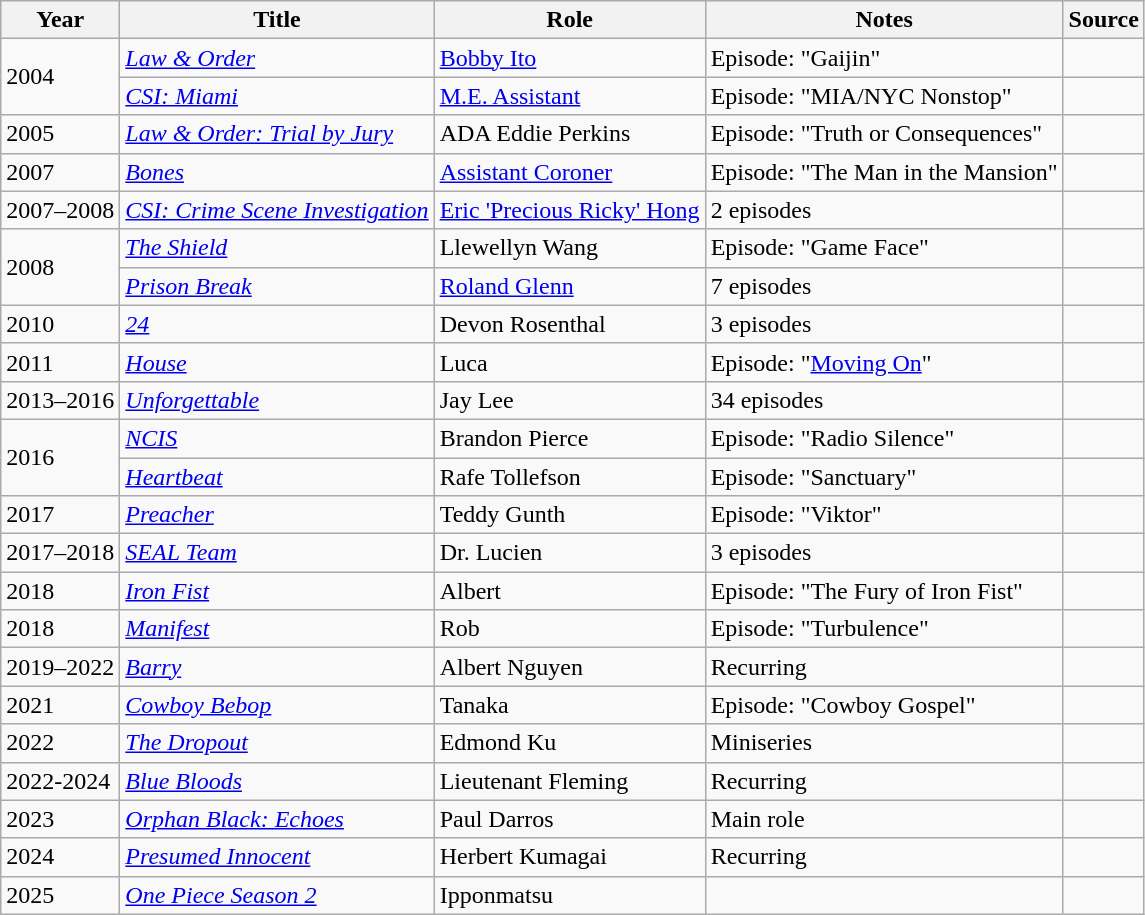<table class="wikitable sortable">
<tr>
<th>Year</th>
<th>Title</th>
<th>Role</th>
<th>Notes</th>
<th>Source</th>
</tr>
<tr>
<td rowspan=2>2004</td>
<td><em><a href='#'>Law & Order</a></em></td>
<td><a href='#'>Bobby Ito</a></td>
<td>Episode: "Gaijin"</td>
<td></td>
</tr>
<tr>
<td><em><a href='#'>CSI: Miami</a></em></td>
<td><a href='#'>M.E. Assistant</a></td>
<td>Episode: "MIA/NYC Nonstop"</td>
<td></td>
</tr>
<tr>
<td>2005</td>
<td><em><a href='#'>Law & Order: Trial by Jury</a></em></td>
<td>ADA Eddie Perkins</td>
<td>Episode: "Truth or Consequences"</td>
<td></td>
</tr>
<tr>
<td>2007</td>
<td><em><a href='#'>Bones</a></em></td>
<td><a href='#'>Assistant Coroner</a></td>
<td>Episode: "The Man in the Mansion"</td>
<td></td>
</tr>
<tr>
<td>2007–2008</td>
<td><em><a href='#'>CSI: Crime Scene Investigation</a></em></td>
<td><a href='#'>Eric 'Precious Ricky' Hong</a></td>
<td>2 episodes</td>
<td></td>
</tr>
<tr>
<td rowspan=2>2008</td>
<td><em><a href='#'>The Shield</a></em></td>
<td>Llewellyn Wang</td>
<td>Episode: "Game Face"</td>
<td></td>
</tr>
<tr>
<td><em><a href='#'>Prison Break</a></em></td>
<td><a href='#'>Roland Glenn</a></td>
<td>7 episodes</td>
<td></td>
</tr>
<tr>
<td>2010</td>
<td><em><a href='#'>24</a></em></td>
<td>Devon Rosenthal</td>
<td>3 episodes</td>
<td></td>
</tr>
<tr>
<td>2011</td>
<td><em><a href='#'>House</a></em></td>
<td>Luca</td>
<td>Episode: "<a href='#'>Moving On</a>"</td>
<td></td>
</tr>
<tr>
<td>2013–2016</td>
<td><em><a href='#'>Unforgettable</a></em></td>
<td>Jay Lee</td>
<td>34 episodes</td>
<td></td>
</tr>
<tr>
<td rowspan=2>2016</td>
<td><em><a href='#'>NCIS</a></em></td>
<td>Brandon Pierce</td>
<td>Episode: "Radio Silence"</td>
<td></td>
</tr>
<tr>
<td><em><a href='#'>Heartbeat</a></em></td>
<td>Rafe Tollefson</td>
<td>Episode: "Sanctuary"</td>
<td></td>
</tr>
<tr>
<td>2017</td>
<td><em><a href='#'>Preacher</a></em></td>
<td>Teddy Gunth</td>
<td>Episode: "Viktor"</td>
<td></td>
</tr>
<tr>
<td>2017–2018</td>
<td><em><a href='#'>SEAL Team</a></em></td>
<td>Dr. Lucien</td>
<td>3 episodes</td>
<td></td>
</tr>
<tr>
<td>2018</td>
<td><em><a href='#'>Iron Fist</a></em></td>
<td>Albert</td>
<td>Episode: "The Fury of Iron Fist"</td>
<td></td>
</tr>
<tr>
<td>2018</td>
<td><em><a href='#'>Manifest</a></em></td>
<td>Rob</td>
<td>Episode: "Turbulence"</td>
<td></td>
</tr>
<tr>
<td>2019–2022</td>
<td><em><a href='#'>Barry</a></em></td>
<td>Albert Nguyen</td>
<td>Recurring</td>
<td></td>
</tr>
<tr>
<td>2021</td>
<td><a href='#'><em>Cowboy Bebop</em></a></td>
<td>Tanaka</td>
<td>Episode: "Cowboy Gospel"</td>
<td></td>
</tr>
<tr>
<td>2022</td>
<td><em><a href='#'>The Dropout</a></em></td>
<td>Edmond Ku</td>
<td>Miniseries</td>
<td></td>
</tr>
<tr>
<td>2022-2024</td>
<td><em><a href='#'>Blue Bloods</a></em></td>
<td>Lieutenant Fleming</td>
<td>Recurring</td>
<td></td>
</tr>
<tr>
<td>2023</td>
<td><em><a href='#'>Orphan Black: Echoes</a></em></td>
<td>Paul Darros</td>
<td>Main role</td>
<td></td>
</tr>
<tr>
<td>2024</td>
<td><em><a href='#'>Presumed Innocent</a></em></td>
<td>Herbert Kumagai</td>
<td>Recurring</td>
<td></td>
</tr>
<tr>
<td>2025</td>
<td><em><a href='#'>One Piece Season 2</a></em></td>
<td>Ipponmatsu</td>
<td></td>
<td></td>
</tr>
</table>
